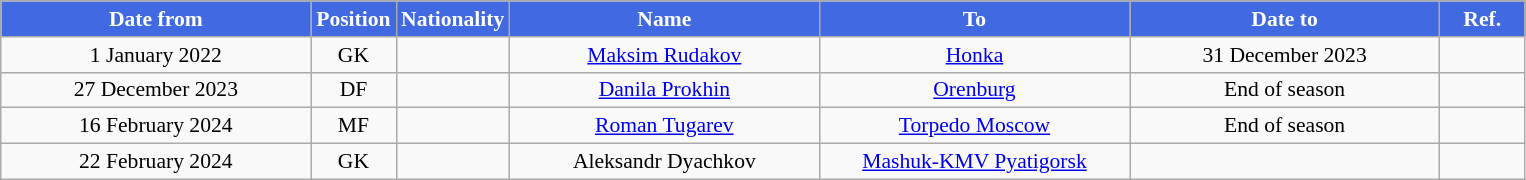<table class="wikitable" style="text-align:center; font-size:90%; ">
<tr>
<th style="background:#4169E1; color:white; width:200px;">Date from</th>
<th style="background:#4169E1; color:white; width:50px;">Position</th>
<th style="background:#4169E1; color:white; width:50px;">Nationality</th>
<th style="background:#4169E1; color:white; width:200px;">Name</th>
<th style="background:#4169E1; color:white; width:200px;">To</th>
<th style="background:#4169E1; color:white; width:200px;">Date to</th>
<th style="background:#4169E1; color:white; width:50px;">Ref.</th>
</tr>
<tr>
<td>1 January 2022</td>
<td>GK</td>
<td></td>
<td><a href='#'>Maksim Rudakov</a></td>
<td><a href='#'>Honka</a></td>
<td>31 December 2023</td>
<td></td>
</tr>
<tr>
<td>27 December 2023</td>
<td>DF</td>
<td></td>
<td><a href='#'>Danila Prokhin</a></td>
<td><a href='#'>Orenburg</a></td>
<td>End of season</td>
<td></td>
</tr>
<tr>
<td>16 February 2024</td>
<td>MF</td>
<td></td>
<td><a href='#'>Roman Tugarev</a></td>
<td><a href='#'>Torpedo Moscow</a></td>
<td>End of season</td>
<td></td>
</tr>
<tr>
<td>22 February 2024</td>
<td>GK</td>
<td></td>
<td>Aleksandr Dyachkov</td>
<td><a href='#'>Mashuk-KMV Pyatigorsk</a></td>
<td></td>
<td></td>
</tr>
</table>
